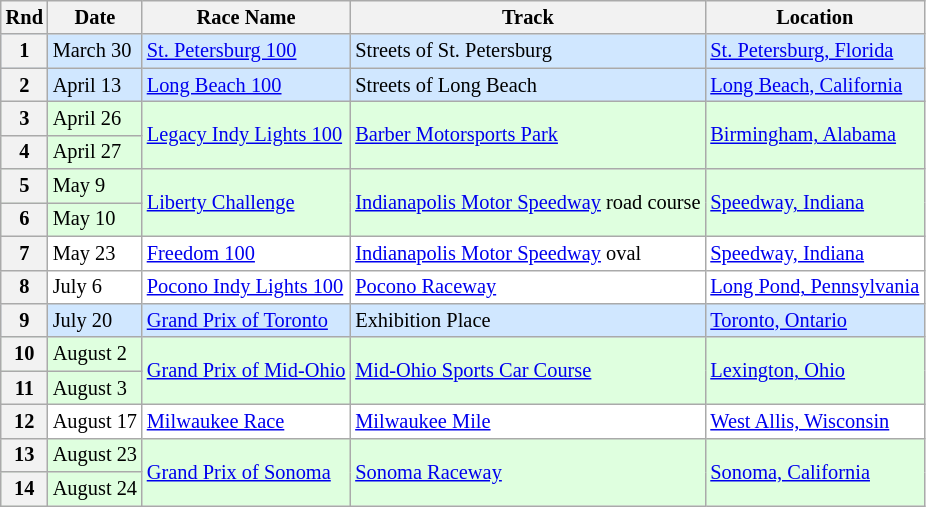<table class="wikitable" style="font-size: 85%">
<tr>
<th>Rnd</th>
<th>Date</th>
<th>Race Name</th>
<th>Track</th>
<th>Location</th>
</tr>
<tr style="background:#D0E7FF;">
<th>1</th>
<td>March 30</td>
<td> <a href='#'>St. Petersburg 100</a></td>
<td>Streets of St. Petersburg</td>
<td><a href='#'>St. Petersburg, Florida</a></td>
</tr>
<tr style="background:#D0E7FF;">
<th>2</th>
<td>April 13</td>
<td> <a href='#'>Long Beach 100</a></td>
<td>Streets of Long Beach</td>
<td><a href='#'>Long Beach, California</a></td>
</tr>
<tr style="background:#DFFFDF;">
<th>3</th>
<td>April 26</td>
<td rowspan=2> <a href='#'>Legacy Indy Lights 100</a></td>
<td rowspan=2><a href='#'>Barber Motorsports Park</a></td>
<td rowspan=2><a href='#'>Birmingham, Alabama</a></td>
</tr>
<tr style="background:#DFFFDF;">
<th>4</th>
<td>April 27</td>
</tr>
<tr style="background:#DFFFDF;">
<th>5</th>
<td>May 9</td>
<td rowspan=2> <a href='#'>Liberty Challenge</a></td>
<td rowspan=2><a href='#'>Indianapolis Motor Speedway</a> road course</td>
<td rowspan=2><a href='#'>Speedway, Indiana</a></td>
</tr>
<tr style="background:#DFFFDF;">
<th>6</th>
<td>May 10</td>
</tr>
<tr style="background:#FFFFFF;">
<th>7</th>
<td>May 23</td>
<td> <a href='#'>Freedom 100</a></td>
<td><a href='#'>Indianapolis Motor Speedway</a> oval</td>
<td><a href='#'>Speedway, Indiana</a></td>
</tr>
<tr style="background:#FFFFFF;">
<th>8</th>
<td>July 6</td>
<td> <a href='#'>Pocono Indy Lights 100</a></td>
<td><a href='#'>Pocono Raceway</a></td>
<td><a href='#'>Long Pond, Pennsylvania</a></td>
</tr>
<tr style="background:#D0E7FF;">
<th>9</th>
<td>July 20</td>
<td> <a href='#'>Grand Prix of Toronto</a></td>
<td>Exhibition Place</td>
<td><a href='#'>Toronto, Ontario</a></td>
</tr>
<tr style="background:#DFFFDF;">
<th>10</th>
<td>August 2</td>
<td rowspan=2> <a href='#'>Grand Prix of Mid-Ohio</a></td>
<td rowspan=2><a href='#'>Mid-Ohio Sports Car Course</a></td>
<td rowspan=2><a href='#'>Lexington, Ohio</a></td>
</tr>
<tr style="background:#DFFFDF;">
<th>11</th>
<td>August 3</td>
</tr>
<tr style="background:#FFFFFF;">
<th>12</th>
<td>August 17</td>
<td> <a href='#'>Milwaukee Race</a></td>
<td><a href='#'>Milwaukee Mile</a></td>
<td><a href='#'>West Allis, Wisconsin</a></td>
</tr>
<tr style="background:#DFFFDF;">
<th>13</th>
<td>August 23</td>
<td rowspan=2> <a href='#'>Grand Prix of Sonoma</a></td>
<td rowspan=2><a href='#'>Sonoma Raceway</a></td>
<td rowspan=2><a href='#'>Sonoma, California</a></td>
</tr>
<tr style="background:#DFFFDF;">
<th>14</th>
<td>August 24</td>
</tr>
</table>
